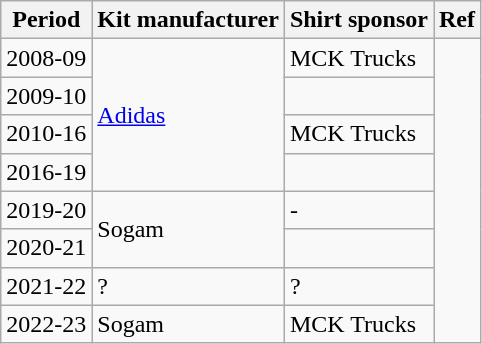<table class="wikitable">
<tr>
<th>Period</th>
<th>Kit manufacturer</th>
<th>Shirt sponsor</th>
<th>Ref</th>
</tr>
<tr>
<td>2008-09</td>
<td rowspan="4"><a href='#'>Adidas</a></td>
<td>MCK Trucks</td>
<td rowspan="8"></td>
</tr>
<tr>
<td>2009-10</td>
<td></td>
</tr>
<tr>
<td>2010-16</td>
<td>MCK Trucks</td>
</tr>
<tr>
<td>2016-19</td>
<td></td>
</tr>
<tr>
<td>2019-20</td>
<td rowspan="2">Sogam</td>
<td>-</td>
</tr>
<tr>
<td>2020-21</td>
<td></td>
</tr>
<tr>
<td>2021-22</td>
<td>?</td>
<td>?</td>
</tr>
<tr>
<td>2022-23</td>
<td>Sogam</td>
<td>MCK Trucks</td>
</tr>
</table>
